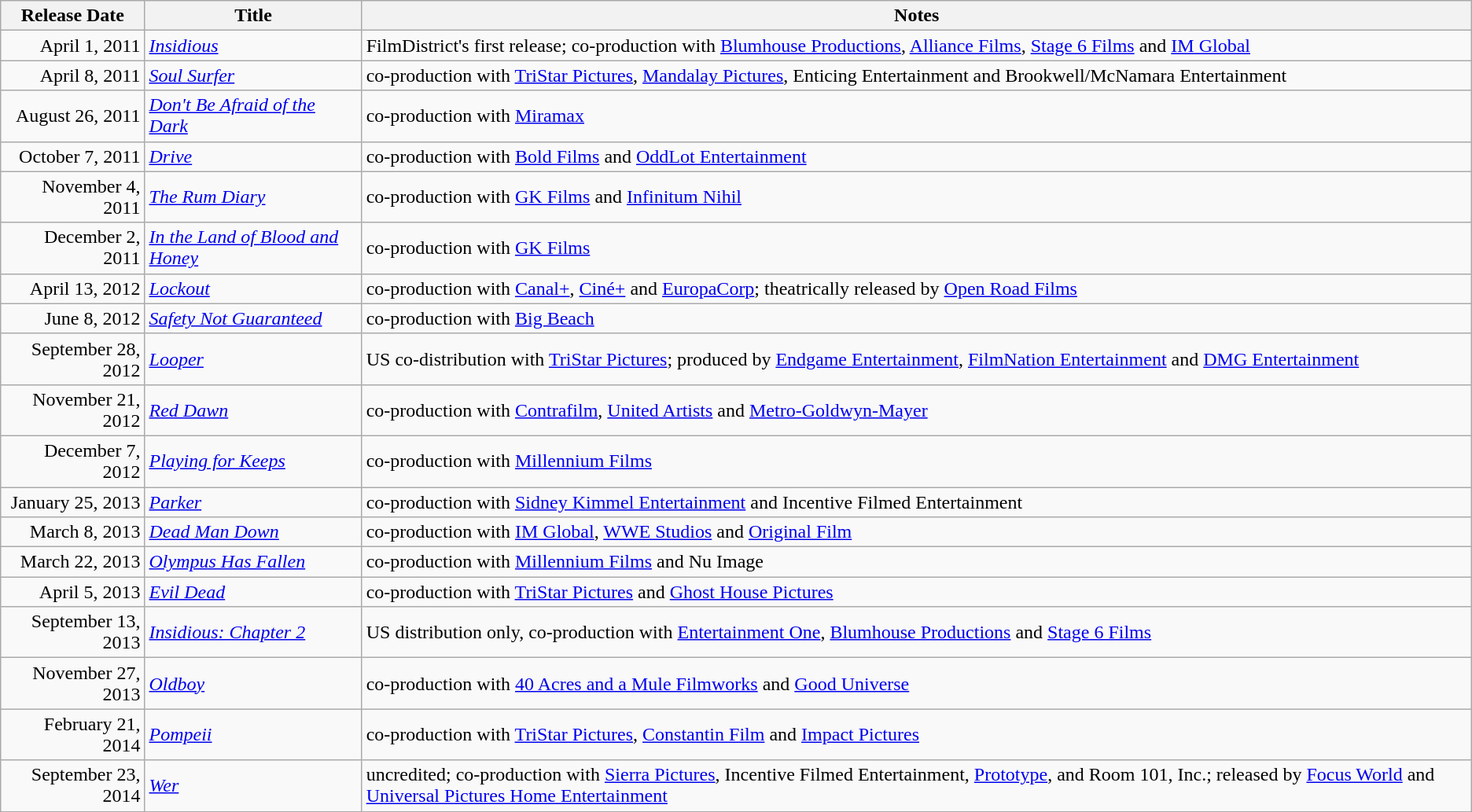<table class="wikitable sortable">
<tr>
<th>Release Date</th>
<th>Title</th>
<th>Notes</th>
</tr>
<tr>
<td align="right">April 1, 2011</td>
<td><em><a href='#'>Insidious</a></em></td>
<td>FilmDistrict's first release; co-production with <a href='#'>Blumhouse Productions</a>, <a href='#'>Alliance Films</a>, <a href='#'>Stage 6 Films</a> and <a href='#'>IM Global</a></td>
</tr>
<tr>
<td align="right">April 8, 2011</td>
<td><em><a href='#'>Soul Surfer</a></em></td>
<td>co-production with <a href='#'>TriStar Pictures</a>, <a href='#'>Mandalay Pictures</a>, Enticing Entertainment and Brookwell/McNamara Entertainment</td>
</tr>
<tr>
<td align="right">August 26, 2011</td>
<td><em><a href='#'>Don't Be Afraid of the Dark</a></em></td>
<td>co-production with <a href='#'>Miramax</a></td>
</tr>
<tr>
<td align="right">October 7, 2011</td>
<td><em><a href='#'>Drive</a></em></td>
<td>co-production with <a href='#'>Bold Films</a> and <a href='#'>OddLot Entertainment</a></td>
</tr>
<tr>
<td align="right">November 4, 2011</td>
<td><em><a href='#'>The Rum Diary</a></em></td>
<td>co-production with <a href='#'>GK Films</a> and <a href='#'>Infinitum Nihil</a></td>
</tr>
<tr>
<td align="right">December 2, 2011</td>
<td><em><a href='#'>In the Land of Blood and Honey</a></em></td>
<td>co-production with <a href='#'>GK Films</a></td>
</tr>
<tr>
<td align="right">April 13, 2012</td>
<td><em><a href='#'>Lockout</a></em></td>
<td>co-production with <a href='#'>Canal+</a>, <a href='#'>Ciné+</a> and <a href='#'>EuropaCorp</a>; theatrically released by <a href='#'>Open Road Films</a></td>
</tr>
<tr>
<td align="right">June 8, 2012</td>
<td><em><a href='#'>Safety Not Guaranteed</a></em></td>
<td>co-production with <a href='#'>Big Beach</a></td>
</tr>
<tr>
<td align="right">September 28, 2012</td>
<td><em><a href='#'>Looper</a></em></td>
<td>US co-distribution with <a href='#'>TriStar Pictures</a>; produced by <a href='#'>Endgame Entertainment</a>, <a href='#'>FilmNation Entertainment</a> and <a href='#'>DMG Entertainment</a></td>
</tr>
<tr>
<td align="right">November 21, 2012</td>
<td><em><a href='#'>Red Dawn</a></em></td>
<td>co-production with <a href='#'>Contrafilm</a>, <a href='#'>United Artists</a> and <a href='#'>Metro-Goldwyn-Mayer</a></td>
</tr>
<tr>
<td align="right">December 7, 2012</td>
<td><em><a href='#'>Playing for Keeps</a></em></td>
<td>co-production with <a href='#'>Millennium Films</a></td>
</tr>
<tr>
<td align="right">January 25, 2013</td>
<td><em><a href='#'>Parker</a></em></td>
<td>co-production with <a href='#'>Sidney Kimmel Entertainment</a> and Incentive Filmed Entertainment</td>
</tr>
<tr>
<td align="right">March 8, 2013</td>
<td><em><a href='#'>Dead Man Down</a></em></td>
<td>co-production with <a href='#'>IM Global</a>, <a href='#'>WWE Studios</a> and <a href='#'>Original Film</a></td>
</tr>
<tr>
<td align="right">March 22, 2013</td>
<td><em><a href='#'>Olympus Has Fallen</a></em></td>
<td>co-production with <a href='#'>Millennium Films</a> and Nu Image</td>
</tr>
<tr>
<td align="right">April 5, 2013</td>
<td><em><a href='#'>Evil Dead</a></em></td>
<td>co-production with <a href='#'>TriStar Pictures</a> and <a href='#'>Ghost House Pictures</a></td>
</tr>
<tr>
<td align="right">September 13, 2013</td>
<td><em><a href='#'>Insidious: Chapter 2</a></em></td>
<td>US distribution only, co-production with <a href='#'>Entertainment One</a>, <a href='#'>Blumhouse Productions</a> and <a href='#'>Stage 6 Films</a></td>
</tr>
<tr>
<td align="right">November 27, 2013</td>
<td><em><a href='#'>Oldboy</a></em></td>
<td>co-production with <a href='#'>40 Acres and a Mule Filmworks</a> and <a href='#'>Good Universe</a></td>
</tr>
<tr>
<td align="right">February 21, 2014</td>
<td><em><a href='#'>Pompeii</a></em></td>
<td>co-production with <a href='#'>TriStar Pictures</a>, <a href='#'>Constantin Film</a> and <a href='#'>Impact Pictures</a></td>
</tr>
<tr>
<td align="right">September 23, 2014</td>
<td><em><a href='#'>Wer</a></em></td>
<td>uncredited; co-production with <a href='#'>Sierra Pictures</a>, Incentive Filmed Entertainment, <a href='#'>Prototype</a>, and Room 101, Inc.; released by <a href='#'>Focus World</a> and <a href='#'>Universal Pictures Home Entertainment</a></td>
</tr>
</table>
